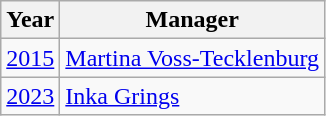<table class="wikitable">
<tr>
<th>Year</th>
<th>Manager</th>
</tr>
<tr>
<td align=center><a href='#'>2015</a></td>
<td> <a href='#'>Martina Voss-Tecklenburg</a></td>
</tr>
<tr>
<td align=center><a href='#'>2023</a></td>
<td> <a href='#'>Inka Grings</a></td>
</tr>
</table>
